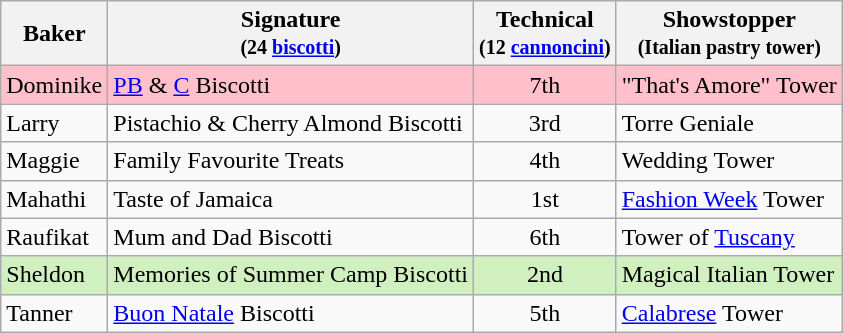<table class="wikitable" style="text-align:center;">
<tr>
<th>Baker</th>
<th>Signature<br><small>(24 <a href='#'>biscotti</a>)</small></th>
<th>Technical<br><small>(12 <a href='#'>cannoncini</a>)</small></th>
<th>Showstopper<br><small>(Italian pastry tower)</small></th>
</tr>
<tr bgcolor=pink>
<td align="left">Dominike</td>
<td align="left"><a href='#'>PB</a> & <a href='#'>C</a> Biscotti</td>
<td>7th</td>
<td align="left">"That's Amore" Tower</td>
</tr>
<tr>
<td align="left">Larry</td>
<td align="left">Pistachio & Cherry Almond Biscotti</td>
<td>3rd</td>
<td align="left">Torre Geniale</td>
</tr>
<tr>
<td align="left">Maggie</td>
<td align="left">Family Favourite Treats</td>
<td>4th</td>
<td align="left">Wedding Tower</td>
</tr>
<tr>
<td align="left">Mahathi</td>
<td align="left">Taste of Jamaica</td>
<td>1st</td>
<td align="left"><a href='#'>Fashion Week</a> Tower</td>
</tr>
<tr>
<td align="left">Raufikat</td>
<td align="left">Mum and Dad Biscotti</td>
<td>6th</td>
<td align="left">Tower of <a href='#'>Tuscany</a></td>
</tr>
<tr style="background:#d0f0c0;">
<td align="left">Sheldon</td>
<td align="left">Memories of Summer Camp Biscotti</td>
<td>2nd</td>
<td align="left">Magical Italian Tower</td>
</tr>
<tr>
<td align="left">Tanner</td>
<td align="left"><a href='#'>Buon Natale</a> Biscotti</td>
<td>5th</td>
<td align="left"><a href='#'>Calabrese</a> Tower</td>
</tr>
</table>
